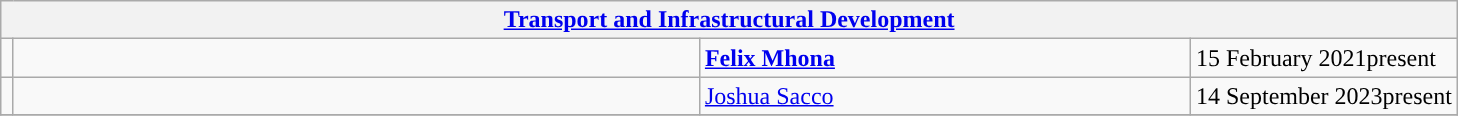<table class="wikitable">
<tr>
<th colspan="4"><a href='#'>Transport and Infrastructural Development</a></th>
</tr>
<tr>
<td style="width: 1px; background: "></td>
<td style="width: 450px;"></td>
<td style="width: 320px;"> <strong><a href='#'>Felix Mhona</a></strong></td>
<td>15 February 2021present</td>
</tr>
<tr>
<td style="width: 1px; background: "></td>
<td style="width: 450px;"></td>
<td style="width: 320px;"> <a href='#'>Joshua Sacco</a></td>
<td>14 September 2023present</td>
</tr>
<tr>
</tr>
</table>
